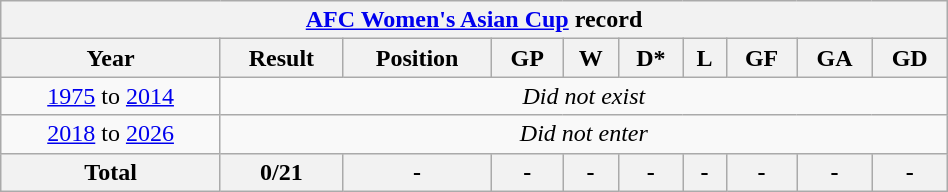<table class="wikitable" style="text-align: center; width:50%;">
<tr>
<th colspan=10><a href='#'>AFC Women's Asian Cup</a> record</th>
</tr>
<tr>
<th>Year</th>
<th>Result</th>
<th>Position</th>
<th>GP</th>
<th>W</th>
<th>D*</th>
<th>L</th>
<th>GF</th>
<th>GA</th>
<th>GD</th>
</tr>
<tr>
<td> <a href='#'>1975</a> to  <a href='#'>2014</a></td>
<td colspan=9><em>Did not exist</em></td>
</tr>
<tr>
<td> <a href='#'>2018</a> to  <a href='#'>2026</a></td>
<td colspan=9><em>Did not enter</em></td>
</tr>
<tr>
<th><strong>Total</strong></th>
<th>0/21</th>
<th>-</th>
<th>-</th>
<th>-</th>
<th>-</th>
<th>-</th>
<th>-</th>
<th>-</th>
<th>-</th>
</tr>
</table>
